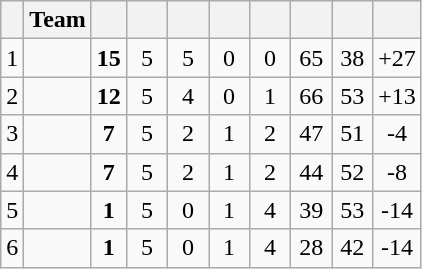<table class="wikitable" style="text-align:center;">
<tr>
<th></th>
<th>Team</th>
<th></th>
<th width=20></th>
<th width=20></th>
<th width=20></th>
<th width=20></th>
<th width=20></th>
<th width=20></th>
<th width=20></th>
</tr>
<tr>
<td>1</td>
<td align="left"></td>
<td><strong>15</strong></td>
<td>5</td>
<td>5</td>
<td>0</td>
<td>0</td>
<td>65</td>
<td>38</td>
<td>+27</td>
</tr>
<tr>
<td>2</td>
<td align="left"></td>
<td><strong>12</strong></td>
<td>5</td>
<td>4</td>
<td>0</td>
<td>1</td>
<td>66</td>
<td>53</td>
<td>+13</td>
</tr>
<tr>
<td>3</td>
<td align="left"></td>
<td><strong>7</strong></td>
<td>5</td>
<td>2</td>
<td>1</td>
<td>2</td>
<td>47</td>
<td>51</td>
<td>-4</td>
</tr>
<tr>
<td>4</td>
<td align="left"></td>
<td><strong>7</strong></td>
<td>5</td>
<td>2</td>
<td>1</td>
<td>2</td>
<td>44</td>
<td>52</td>
<td>-8</td>
</tr>
<tr>
<td>5</td>
<td align="left"></td>
<td><strong>1</strong></td>
<td>5</td>
<td>0</td>
<td>1</td>
<td>4</td>
<td>39</td>
<td>53</td>
<td>-14</td>
</tr>
<tr>
<td>6</td>
<td align="left"></td>
<td><strong>1</strong></td>
<td>5</td>
<td>0</td>
<td>1</td>
<td>4</td>
<td>28</td>
<td>42</td>
<td>-14</td>
</tr>
</table>
